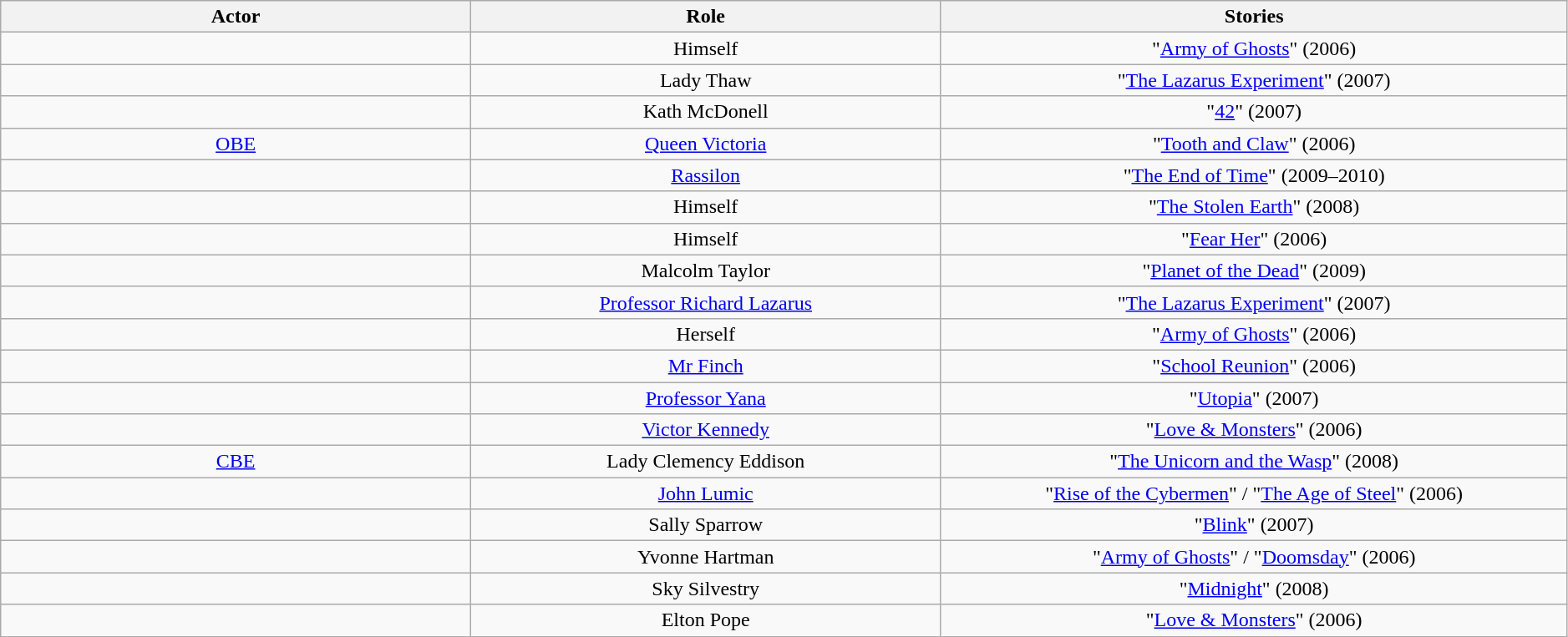<table class="wikitable plainrowheaders sortable" style="text-align:center; width:99%;">
<tr>
<th style="width:30%;">Actor</th>
<th scope="col" style="width:30%;">Role</th>
<th scope="col" style="width:40%;">Stories</th>
</tr>
<tr>
<td></td>
<td>Himself</td>
<td data-sort-value="177a">"<a href='#'>Army of Ghosts</a>" (2006)</td>
</tr>
<tr>
<td></td>
<td>Lady Thaw</td>
<td data-sort-value="183">"<a href='#'>The Lazarus Experiment</a>" (2007)</td>
</tr>
<tr>
<td></td>
<td>Kath McDonell</td>
<td data-sort-value="184">"<a href='#'>42</a>" (2007)</td>
</tr>
<tr>
<td> <a href='#'>OBE</a></td>
<td><a href='#'>Queen Victoria</a></td>
<td data-sort-value="169">"<a href='#'>Tooth and Claw</a>" (2006)</td>
</tr>
<tr>
<td></td>
<td><a href='#'>Rassilon</a></td>
<td data-sort-value="202">"<a href='#'>The End of Time</a>" (2009–2010)</td>
</tr>
<tr>
<td></td>
<td>Himself</td>
<td data-sort-value="198a">"<a href='#'>The Stolen Earth</a>" (2008)</td>
</tr>
<tr>
<td></td>
<td>Himself</td>
<td data-sort-value="176">"<a href='#'>Fear Her</a>" (2006)</td>
</tr>
<tr>
<td></td>
<td>Malcolm Taylor</td>
<td data-sort-value="200">"<a href='#'>Planet of the Dead</a>" (2009)</td>
</tr>
<tr>
<td></td>
<td><a href='#'>Professor Richard Lazarus</a></td>
<td data-sort-value="183">"<a href='#'>The Lazarus Experiment</a>" (2007)</td>
</tr>
<tr>
<td></td>
<td>Herself</td>
<td data-sort-value="177a">"<a href='#'>Army of Ghosts</a>" (2006)</td>
</tr>
<tr>
<td></td>
<td><a href='#'>Mr Finch</a></td>
<td data-sort-value="170">"<a href='#'>School Reunion</a>" (2006)</td>
</tr>
<tr>
<td></td>
<td><a href='#'>Professor Yana</a></td>
<td data-sort-value="187a">"<a href='#'>Utopia</a>" (2007)</td>
</tr>
<tr>
<td></td>
<td><a href='#'>Victor Kennedy</a></td>
<td data-sort-value="175">"<a href='#'>Love & Monsters</a>" (2006)</td>
</tr>
<tr>
<td> <a href='#'>CBE</a></td>
<td>Lady Clemency Eddison</td>
<td data-sort-value="194">"<a href='#'>The Unicorn and the Wasp</a>" (2008)</td>
</tr>
<tr>
<td></td>
<td><a href='#'>John Lumic</a></td>
<td data-sort-value="172a">"<a href='#'>Rise of the Cybermen</a>" / "<a href='#'>The Age of Steel</a>" (2006)</td>
</tr>
<tr>
<td></td>
<td>Sally Sparrow</td>
<td data-sort-value=187a">"<a href='#'>Blink</a>" (2007)</td>
</tr>
<tr>
<td></td>
<td>Yvonne Hartman</td>
<td data-sort-value="177a">"<a href='#'>Army of Ghosts</a>" / "<a href='#'>Doomsday</a>" (2006)</td>
</tr>
<tr>
<td></td>
<td>Sky Silvestry</td>
<td data-sort-value="187a">"<a href='#'>Midnight</a>" (2008)</td>
</tr>
<tr>
<td></td>
<td>Elton Pope</td>
<td data-sort-value="175">"<a href='#'>Love & Monsters</a>" (2006)</td>
</tr>
</table>
